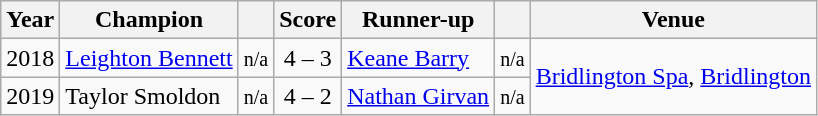<table class="wikitable sortable">
<tr>
<th>Year</th>
<th>Champion</th>
<th></th>
<th>Score</th>
<th>Runner-up</th>
<th></th>
<th>Venue</th>
</tr>
<tr>
<td>2018</td>
<td> <a href='#'>Leighton Bennett</a></td>
<td align=center><small><span>n/a</span></small></td>
<td align=center>4 – 3</td>
<td> <a href='#'>Keane Barry</a></td>
<td align=center><small><span>n/a</span></small></td>
<td rowspan=2><a href='#'>Bridlington Spa</a>, <a href='#'>Bridlington</a></td>
</tr>
<tr>
<td>2019</td>
<td> Taylor Smoldon</td>
<td align=center><small><span>n/a</span></small></td>
<td align=center>4 – 2</td>
<td> <a href='#'>Nathan Girvan</a></td>
<td align=center><small><span>n/a</span></small></td>
</tr>
</table>
